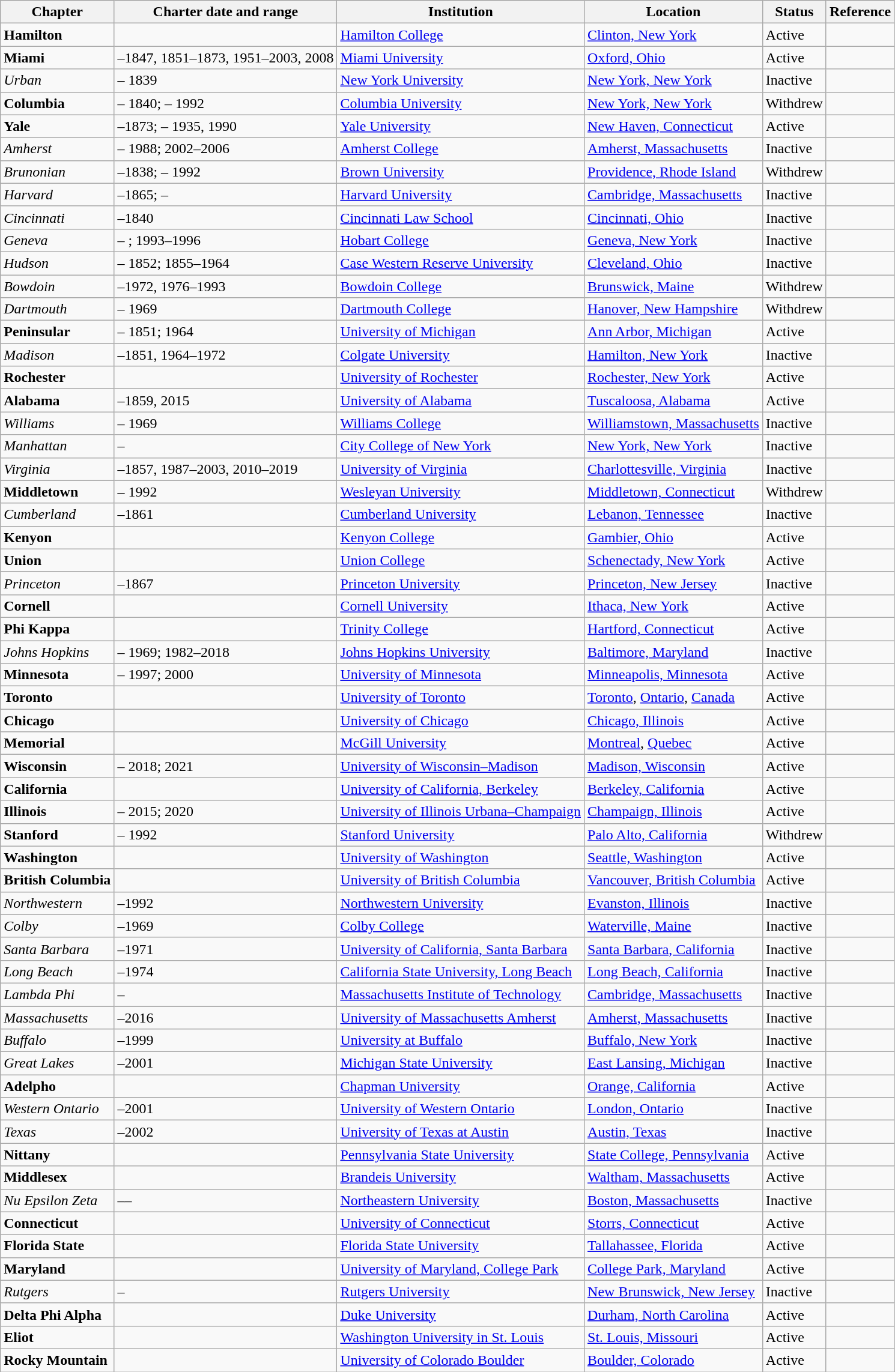<table class="sortable wikitable">
<tr>
<th>Chapter</th>
<th>Charter date and range</th>
<th>Institution</th>
<th>Location</th>
<th>Status</th>
<th>Reference</th>
</tr>
<tr>
<td><strong>Hamilton</strong></td>
<td></td>
<td><a href='#'>Hamilton College</a></td>
<td><a href='#'>Clinton, New York</a></td>
<td>Active</td>
<td></td>
</tr>
<tr>
<td><strong>Miami</strong></td>
<td>–1847, 1851–1873, 1951–2003, 2008</td>
<td><a href='#'>Miami University</a></td>
<td><a href='#'>Oxford, Ohio</a></td>
<td>Active</td>
<td></td>
</tr>
<tr>
<td><em>Urban</em></td>
<td> – 1839</td>
<td><a href='#'>New York University</a></td>
<td><a href='#'>New York, New York</a></td>
<td>Inactive</td>
<td></td>
</tr>
<tr>
<td><strong>Columbia</strong></td>
<td> – 1840;  – 1992</td>
<td><a href='#'>Columbia University</a></td>
<td><a href='#'>New York, New York</a></td>
<td>Withdrew</td>
<td></td>
</tr>
<tr>
<td><strong>Yale</strong></td>
<td>–1873;  – 1935, 1990</td>
<td><a href='#'>Yale University</a></td>
<td><a href='#'>New Haven, Connecticut</a></td>
<td>Active</td>
<td></td>
</tr>
<tr>
<td><em>Amherst</em></td>
<td> – 1988; 2002–2006</td>
<td><a href='#'>Amherst College</a></td>
<td><a href='#'>Amherst, Massachusetts</a></td>
<td>Inactive</td>
<td></td>
</tr>
<tr>
<td><em>Brunonian</em></td>
<td>–1838;  – 1992</td>
<td><a href='#'>Brown University</a></td>
<td><a href='#'>Providence, Rhode Island</a></td>
<td>Withdrew</td>
<td></td>
</tr>
<tr>
<td><em>Harvard</em></td>
<td>–1865;  – </td>
<td><a href='#'>Harvard University</a></td>
<td><a href='#'>Cambridge, Massachusetts</a></td>
<td>Inactive</td>
<td></td>
</tr>
<tr>
<td><em>Cincinnati</em></td>
<td>–1840</td>
<td><a href='#'>Cincinnati Law School</a></td>
<td><a href='#'>Cincinnati, Ohio</a></td>
<td>Inactive</td>
<td></td>
</tr>
<tr>
<td><em>Geneva</em></td>
<td> – ; 1993–1996</td>
<td><a href='#'>Hobart College</a></td>
<td><a href='#'>Geneva, New York</a></td>
<td>Inactive</td>
<td></td>
</tr>
<tr>
<td><em>Hudson</em></td>
<td> – 1852; 1855–1964</td>
<td><a href='#'>Case Western Reserve University</a></td>
<td><a href='#'>Cleveland, Ohio</a></td>
<td>Inactive</td>
<td></td>
</tr>
<tr>
<td><em>Bowdoin</em></td>
<td>–1972, 1976–1993</td>
<td><a href='#'>Bowdoin College</a></td>
<td><a href='#'>Brunswick, Maine</a></td>
<td>Withdrew</td>
<td></td>
</tr>
<tr>
<td><em>Dartmouth</em></td>
<td> – 1969</td>
<td><a href='#'>Dartmouth College</a></td>
<td><a href='#'>Hanover, New Hampshire</a></td>
<td>Withdrew</td>
<td></td>
</tr>
<tr>
<td><strong>Peninsular</strong></td>
<td> – 1851; 1964</td>
<td><a href='#'>University of Michigan</a></td>
<td><a href='#'>Ann Arbor, Michigan</a></td>
<td>Active</td>
<td></td>
</tr>
<tr>
<td><em>Madison</em></td>
<td>–1851, 1964–1972</td>
<td><a href='#'>Colgate University</a></td>
<td><a href='#'>Hamilton, New York</a></td>
<td>Inactive</td>
<td></td>
</tr>
<tr>
<td><strong>Rochester</strong></td>
<td></td>
<td><a href='#'>University of Rochester</a></td>
<td><a href='#'>Rochester, New York</a></td>
<td>Active</td>
<td></td>
</tr>
<tr>
<td><strong>Alabama</strong></td>
<td>–1859, 2015</td>
<td><a href='#'>University of Alabama</a></td>
<td><a href='#'>Tuscaloosa, Alabama</a></td>
<td>Active</td>
<td></td>
</tr>
<tr>
<td><em>Williams</em></td>
<td> – 1969</td>
<td><a href='#'>Williams College</a></td>
<td><a href='#'>Williamstown, Massachusetts</a></td>
<td>Inactive</td>
<td></td>
</tr>
<tr>
<td><em>Manhattan</em></td>
<td> – </td>
<td><a href='#'>City College of New York</a></td>
<td><a href='#'>New York, New York</a></td>
<td>Inactive</td>
<td></td>
</tr>
<tr>
<td><em>Virginia</em></td>
<td>–1857, 1987–2003, 2010–2019</td>
<td><a href='#'>University of Virginia</a></td>
<td><a href='#'>Charlottesville, Virginia</a></td>
<td>Inactive</td>
<td></td>
</tr>
<tr>
<td><strong>Middletown</strong></td>
<td> – 1992</td>
<td><a href='#'>Wesleyan University</a></td>
<td><a href='#'>Middletown, Connecticut</a></td>
<td>Withdrew</td>
<td></td>
</tr>
<tr>
<td><em>Cumberland</em></td>
<td>–1861</td>
<td><a href='#'>Cumberland University</a></td>
<td><a href='#'>Lebanon, Tennessee</a></td>
<td>Inactive</td>
<td></td>
</tr>
<tr>
<td><strong>Kenyon</strong></td>
<td></td>
<td><a href='#'>Kenyon College</a></td>
<td><a href='#'>Gambier, Ohio</a></td>
<td>Active</td>
<td></td>
</tr>
<tr>
<td><strong>Union</strong></td>
<td></td>
<td><a href='#'>Union College</a></td>
<td><a href='#'>Schenectady, New York</a></td>
<td>Active</td>
<td></td>
</tr>
<tr>
<td><em>Princeton</em></td>
<td>–1867</td>
<td><a href='#'>Princeton University</a></td>
<td><a href='#'>Princeton, New Jersey</a></td>
<td>Inactive</td>
<td></td>
</tr>
<tr>
<td><strong>Cornell</strong></td>
<td></td>
<td><a href='#'>Cornell University</a></td>
<td><a href='#'>Ithaca, New York</a></td>
<td>Active</td>
<td></td>
</tr>
<tr>
<td><strong>Phi Kappa</strong></td>
<td></td>
<td><a href='#'>Trinity College</a></td>
<td><a href='#'>Hartford, Connecticut</a></td>
<td>Active</td>
<td></td>
</tr>
<tr>
<td><em>Johns Hopkins</em></td>
<td> – 1969; 1982–2018</td>
<td><a href='#'>Johns Hopkins University</a></td>
<td><a href='#'>Baltimore, Maryland</a></td>
<td>Inactive</td>
<td></td>
</tr>
<tr>
<td><strong>Minnesota</strong></td>
<td> – 1997; 2000</td>
<td><a href='#'>University of Minnesota</a></td>
<td><a href='#'>Minneapolis, Minnesota</a></td>
<td>Active</td>
<td></td>
</tr>
<tr>
<td><strong>Toronto</strong></td>
<td></td>
<td><a href='#'>University of Toronto</a></td>
<td><a href='#'>Toronto</a>, <a href='#'>Ontario</a>, <a href='#'>Canada</a></td>
<td>Active</td>
<td></td>
</tr>
<tr>
<td><strong>Chicago</strong></td>
<td></td>
<td><a href='#'>University of Chicago</a></td>
<td><a href='#'>Chicago, Illinois</a></td>
<td>Active</td>
<td></td>
</tr>
<tr>
<td><strong>Memorial</strong></td>
<td></td>
<td><a href='#'>McGill University</a></td>
<td><a href='#'>Montreal</a>, <a href='#'>Quebec</a></td>
<td>Active</td>
<td></td>
</tr>
<tr>
<td><strong>Wisconsin</strong></td>
<td> – 2018; 2021</td>
<td><a href='#'>University of Wisconsin–Madison</a></td>
<td><a href='#'>Madison, Wisconsin</a></td>
<td>Active</td>
<td></td>
</tr>
<tr>
<td><strong>California</strong></td>
<td></td>
<td><a href='#'>University of California, Berkeley</a></td>
<td><a href='#'>Berkeley, California</a></td>
<td>Active</td>
<td></td>
</tr>
<tr>
<td><strong>Illinois</strong></td>
<td> – 2015; 2020</td>
<td><a href='#'>University of Illinois Urbana–Champaign</a></td>
<td><a href='#'>Champaign, Illinois</a></td>
<td>Active</td>
<td></td>
</tr>
<tr>
<td><strong>Stanford</strong></td>
<td> – 1992</td>
<td><a href='#'>Stanford University</a></td>
<td><a href='#'>Palo Alto, California</a></td>
<td>Withdrew</td>
<td></td>
</tr>
<tr>
<td><strong>Washington</strong></td>
<td></td>
<td><a href='#'>University of Washington</a></td>
<td><a href='#'>Seattle, Washington</a></td>
<td>Active</td>
<td></td>
</tr>
<tr>
<td><strong>British Columbia</strong></td>
<td></td>
<td><a href='#'>University of British Columbia</a></td>
<td><a href='#'>Vancouver, British Columbia</a></td>
<td>Active</td>
<td></td>
</tr>
<tr>
<td><em>Northwestern</em></td>
<td>–1992</td>
<td><a href='#'>Northwestern University</a></td>
<td><a href='#'>Evanston, Illinois</a></td>
<td>Inactive</td>
<td></td>
</tr>
<tr>
<td><em>Colby</em></td>
<td>–1969</td>
<td><a href='#'>Colby College</a></td>
<td><a href='#'>Waterville, Maine</a></td>
<td>Inactive</td>
<td></td>
</tr>
<tr>
<td><em>Santa Barbara</em></td>
<td>–1971</td>
<td><a href='#'>University of California, Santa Barbara</a></td>
<td><a href='#'>Santa Barbara, California</a></td>
<td>Inactive</td>
<td></td>
</tr>
<tr>
<td><em>Long Beach</em></td>
<td>–1974</td>
<td><a href='#'>California State University, Long Beach</a></td>
<td><a href='#'>Long Beach, California</a></td>
<td>Inactive</td>
<td></td>
</tr>
<tr>
<td><em>Lambda Phi</em></td>
<td>–</td>
<td><a href='#'>Massachusetts Institute of Technology</a></td>
<td><a href='#'>Cambridge, Massachusetts</a></td>
<td>Inactive</td>
<td></td>
</tr>
<tr>
<td><em>Massachusetts</em></td>
<td>–2016</td>
<td><a href='#'>University of Massachusetts Amherst</a></td>
<td><a href='#'>Amherst, Massachusetts</a></td>
<td>Inactive</td>
<td></td>
</tr>
<tr>
<td><em>Buffalo</em></td>
<td>–1999</td>
<td><a href='#'>University at Buffalo</a></td>
<td><a href='#'>Buffalo, New York</a></td>
<td>Inactive</td>
<td></td>
</tr>
<tr>
<td><em>Great Lakes</em></td>
<td>–2001</td>
<td><a href='#'>Michigan State University</a></td>
<td><a href='#'>East Lansing, Michigan</a></td>
<td>Inactive</td>
<td></td>
</tr>
<tr>
<td><strong>Adelpho</strong></td>
<td></td>
<td><a href='#'>Chapman University</a></td>
<td><a href='#'>Orange, California</a></td>
<td>Active</td>
<td></td>
</tr>
<tr>
<td><em>Western Ontario</em></td>
<td>–2001</td>
<td><a href='#'>University of Western Ontario</a></td>
<td><a href='#'>London, Ontario</a></td>
<td>Inactive</td>
<td></td>
</tr>
<tr>
<td><em>Texas</em></td>
<td>–2002</td>
<td><a href='#'>University of Texas at Austin</a></td>
<td><a href='#'>Austin, Texas</a></td>
<td>Inactive</td>
<td></td>
</tr>
<tr>
<td><strong>Nittany</strong></td>
<td></td>
<td><a href='#'>Pennsylvania State University</a></td>
<td><a href='#'>State College, Pennsylvania</a></td>
<td>Active</td>
<td></td>
</tr>
<tr>
<td><strong>Middlesex</strong></td>
<td></td>
<td><a href='#'>Brandeis University</a></td>
<td><a href='#'>Waltham, Massachusetts</a></td>
<td>Active</td>
<td></td>
</tr>
<tr>
<td><em>Nu Epsilon Zeta</em></td>
<td>––</td>
<td><a href='#'>Northeastern University</a></td>
<td><a href='#'>Boston, Massachusetts</a></td>
<td>Inactive</td>
<td></td>
</tr>
<tr>
<td><strong>Connecticut</strong></td>
<td></td>
<td><a href='#'>University of Connecticut</a></td>
<td><a href='#'>Storrs, Connecticut</a></td>
<td>Active</td>
<td></td>
</tr>
<tr>
<td><strong>Florida State</strong></td>
<td></td>
<td><a href='#'>Florida State University</a></td>
<td><a href='#'>Tallahassee, Florida</a></td>
<td>Active</td>
<td></td>
</tr>
<tr>
<td><strong>Maryland</strong></td>
<td></td>
<td><a href='#'>University of Maryland, College Park</a></td>
<td><a href='#'>College Park, Maryland</a></td>
<td>Active</td>
<td></td>
</tr>
<tr>
<td><em>Rutgers</em></td>
<td>–</td>
<td><a href='#'>Rutgers University</a></td>
<td><a href='#'>New Brunswick, New Jersey</a></td>
<td>Inactive</td>
<td></td>
</tr>
<tr>
<td><strong>Delta Phi Alpha</strong></td>
<td></td>
<td><a href='#'>Duke University</a></td>
<td><a href='#'>Durham, North Carolina</a></td>
<td>Active</td>
<td></td>
</tr>
<tr>
<td><strong>Eliot</strong></td>
<td></td>
<td><a href='#'>Washington University in St. Louis</a></td>
<td><a href='#'>St. Louis, Missouri</a></td>
<td>Active</td>
<td></td>
</tr>
<tr>
<td><strong>Rocky Mountain</strong></td>
<td></td>
<td><a href='#'>University of Colorado Boulder</a></td>
<td><a href='#'>Boulder, Colorado</a></td>
<td>Active</td>
<td></td>
</tr>
</table>
